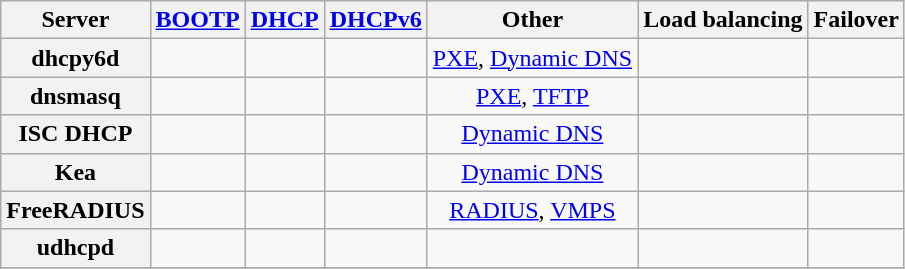<table class="sortable wikitable" style="text-align: center; width: auto;">
<tr>
<th>Server</th>
<th><a href='#'>BOOTP</a></th>
<th><a href='#'>DHCP</a></th>
<th><a href='#'>DHCPv6</a></th>
<th>Other</th>
<th>Load balancing</th>
<th>Failover</th>
</tr>
<tr>
<th>dhcpy6d</th>
<td></td>
<td></td>
<td></td>
<td><a href='#'>PXE</a>, <a href='#'>Dynamic DNS</a></td>
<td></td>
<td></td>
</tr>
<tr>
<th>dnsmasq</th>
<td></td>
<td></td>
<td></td>
<td><a href='#'>PXE</a>, <a href='#'>TFTP</a></td>
<td></td>
<td></td>
</tr>
<tr>
<th>ISC DHCP</th>
<td></td>
<td></td>
<td></td>
<td><a href='#'>Dynamic DNS</a></td>
<td></td>
<td></td>
</tr>
<tr>
<th>Kea</th>
<td></td>
<td></td>
<td></td>
<td><a href='#'>Dynamic DNS</a></td>
<td></td>
<td></td>
</tr>
<tr>
<th>FreeRADIUS</th>
<td></td>
<td></td>
<td></td>
<td><a href='#'>RADIUS</a>, <a href='#'>VMPS</a></td>
<td></td>
<td></td>
</tr>
<tr>
<th>udhcpd</th>
<td></td>
<td></td>
<td></td>
<td></td>
<td></td>
<td></td>
</tr>
<tr>
</tr>
</table>
